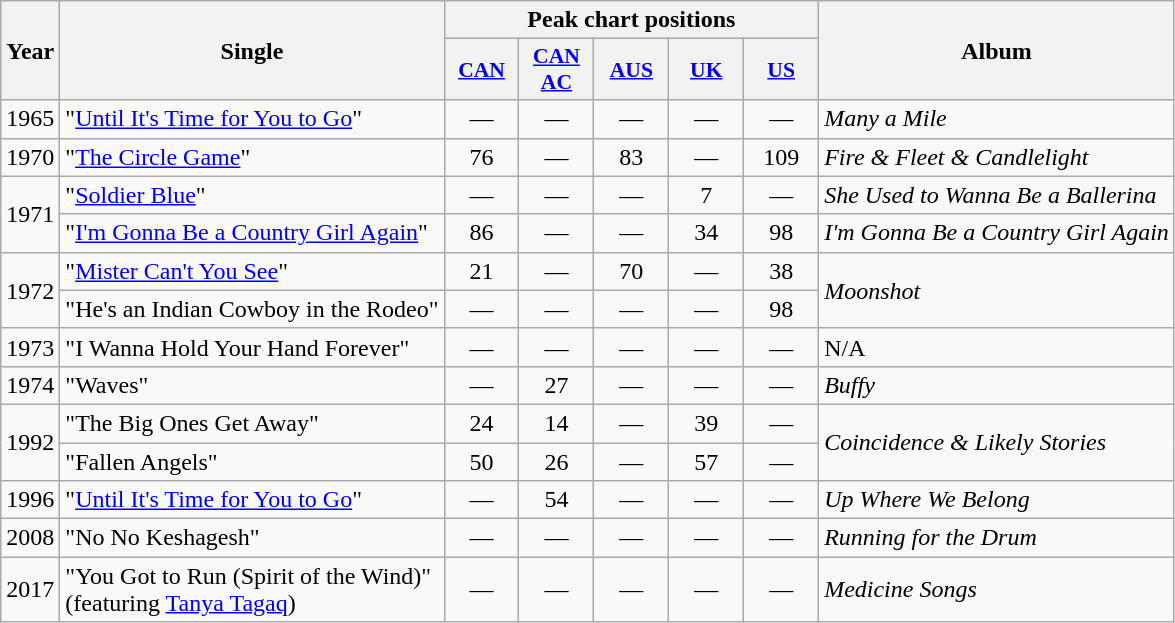<table class="wikitable">
<tr>
<th scope="col" rowspan="2">Year</th>
<th scope="col" rowspan="2">Single</th>
<th scope="col" colspan="5">Peak chart positions</th>
<th scope="col" rowspan="2">Album</th>
</tr>
<tr>
<th scope="col" style="width:3em;font-size:90%"><a href='#'>CAN</a><br></th>
<th scope="col" style="width:3em;font-size:90%"><a href='#'>CAN AC</a><br></th>
<th scope="col" style="width:3em;font-size:90%"><a href='#'>AUS</a><br></th>
<th scope="col" style="width:3em;font-size:90%"><a href='#'>UK</a><br></th>
<th scope="col" style="width:3em;font-size:90%"><a href='#'>US</a><br></th>
</tr>
<tr>
<td>1965</td>
<td>"<a href='#'>Until It's Time for You to Go</a>"</td>
<td style="text-align:center;">—</td>
<td style="text-align:center;">—</td>
<td style="text-align:center;">—</td>
<td style="text-align:center;">—</td>
<td style="text-align:center;">—</td>
<td><em>Many a Mile</em></td>
</tr>
<tr>
<td>1970</td>
<td>"<a href='#'>The Circle Game</a>"</td>
<td style="text-align:center;">76</td>
<td style="text-align:center;">—</td>
<td style="text-align:center;">83</td>
<td style="text-align:center;">—</td>
<td style="text-align:center;">109</td>
<td><em>Fire & Fleet & Candlelight</em></td>
</tr>
<tr>
<td rowspan="2">1971</td>
<td>"<a href='#'>Soldier Blue</a>"</td>
<td style="text-align:center;">—</td>
<td style="text-align:center;">—</td>
<td style="text-align:center;">—</td>
<td style="text-align:center;">7</td>
<td style="text-align:center;">—</td>
<td><em>She Used to Wanna Be a Ballerina</em></td>
</tr>
<tr>
<td>"<a href='#'>I'm Gonna Be a Country Girl Again</a>"</td>
<td style="text-align:center;">86</td>
<td style="text-align:center;">—</td>
<td style="text-align:center;">—</td>
<td style="text-align:center;">34</td>
<td style="text-align:center;">98</td>
<td><em>I'm Gonna Be a Country Girl Again</em></td>
</tr>
<tr>
<td rowspan="2">1972</td>
<td>"<a href='#'>Mister Can't You See</a>"</td>
<td style="text-align:center;">21</td>
<td style="text-align:center;">—</td>
<td style="text-align:center;">70</td>
<td style="text-align:center;">—</td>
<td style="text-align:center;">38</td>
<td rowspan="2"><em>Moonshot</em></td>
</tr>
<tr>
<td>"He's an Indian Cowboy in the Rodeo"</td>
<td style="text-align:center;">—</td>
<td style="text-align:center;">—</td>
<td style="text-align:center;">—</td>
<td style="text-align:center;">—</td>
<td style="text-align:center;">98</td>
</tr>
<tr>
<td>1973</td>
<td>"I Wanna Hold Your Hand Forever"</td>
<td style="text-align:center;">—</td>
<td style="text-align:center;">—</td>
<td style="text-align:center;">—</td>
<td style="text-align:center;">—</td>
<td style="text-align:center;">—</td>
<td>N/A</td>
</tr>
<tr>
<td>1974</td>
<td>"Waves"</td>
<td style="text-align:center;">—</td>
<td style="text-align:center;">27</td>
<td style="text-align:center;">—</td>
<td style="text-align:center;">—</td>
<td style="text-align:center;">—</td>
<td><em>Buffy</em></td>
</tr>
<tr>
<td rowspan="2">1992</td>
<td>"The Big Ones Get Away"</td>
<td style="text-align:center;">24</td>
<td style="text-align:center;">14</td>
<td style="text-align:center;">—</td>
<td style="text-align:center;">39</td>
<td style="text-align:center;">—</td>
<td rowspan="2"><em>Coincidence & Likely Stories</em></td>
</tr>
<tr>
<td>"Fallen Angels"</td>
<td style="text-align:center;">50</td>
<td style="text-align:center;">26</td>
<td style="text-align:center;">—</td>
<td style="text-align:center;">57</td>
<td style="text-align:center;">—</td>
</tr>
<tr>
<td>1996</td>
<td>"<a href='#'>Until It's Time for You to Go</a>"</td>
<td style="text-align:center;">—</td>
<td style="text-align:center;">54</td>
<td style="text-align:center;">—</td>
<td style="text-align:center;">—</td>
<td style="text-align:center;">—</td>
<td><em>Up Where We Belong</em></td>
</tr>
<tr>
<td>2008</td>
<td>"No No Keshagesh"</td>
<td style="text-align:center;">—</td>
<td style="text-align:center;">—</td>
<td style="text-align:center;">—</td>
<td style="text-align:center;">—</td>
<td style="text-align:center;">—</td>
<td><em>Running for the Drum</em></td>
</tr>
<tr>
<td>2017</td>
<td>"You Got to Run (Spirit of the Wind)"<br>(featuring <a href='#'>Tanya Tagaq</a>)</td>
<td style="text-align:center;">—</td>
<td style="text-align:center;">—</td>
<td style="text-align:center;">—</td>
<td style="text-align:center;">—</td>
<td style="text-align:center;">—</td>
<td><em>Medicine Songs</em></td>
</tr>
</table>
